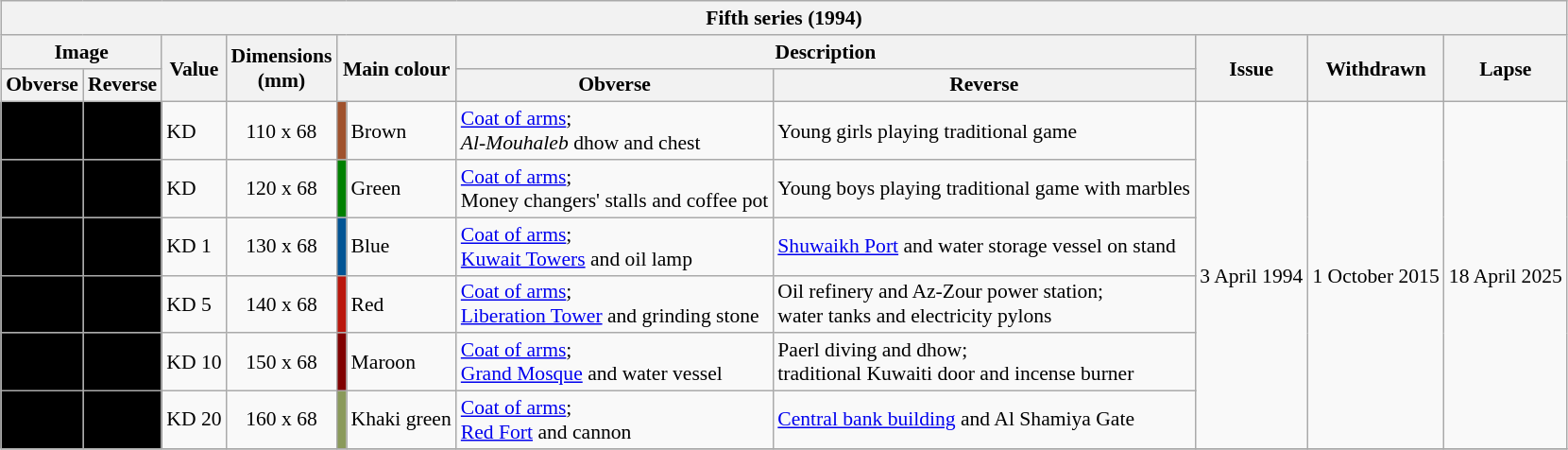<table class="wikitable" style="margin:auto; font-size:90%; border-width:1px;">
<tr>
<th colspan="11">Fifth series (1994)</th>
</tr>
<tr>
<th colspan=2>Image</th>
<th rowspan=2>Value</th>
<th rowspan=2>Dimensions<br>(mm)</th>
<th rowspan=2 colspan=2>Main colour</th>
<th colspan=2>Description</th>
<th rowspan=2>Issue</th>
<th rowspan=2>Withdrawn</th>
<th rowspan=2>Lapse</th>
</tr>
<tr>
<th>Obverse</th>
<th>Reverse</th>
<th>Obverse</th>
<th>Reverse</th>
</tr>
<tr>
<td style="background:#000; text-align:center;"></td>
<td style="background:#000; text-align:center;"></td>
<td>KD </td>
<td align="center">110 x 68</td>
<td style="background:#A0522D;"></td>
<td>Brown</td>
<td><a href='#'>Coat of arms</a>;<br><em>Al-Mouhaleb</em> dhow and chest</td>
<td>Young girls playing traditional game</td>
<td rowspan=6>3 April 1994</td>
<td rowspan=6>1 October 2015</td>
<td rowspan=6>18 April 2025</td>
</tr>
<tr>
<td style="background:#000; text-align:center;"></td>
<td style="background:#000; text-align:center;"></td>
<td>KD </td>
<td align="center">120 x 68</td>
<td style="background:#008000;"></td>
<td>Green</td>
<td><a href='#'>Coat of arms</a>;<br>Money changers' stalls and coffee pot</td>
<td>Young boys playing traditional game with marbles</td>
</tr>
<tr>
<td style="background:#000; text-align:center;"></td>
<td style="background:#000; text-align:center;"></td>
<td>KD 1</td>
<td align="center">130 x 68</td>
<td style="background:#015494;"></td>
<td>Blue</td>
<td><a href='#'>Coat of arms</a>;<br><a href='#'>Kuwait Towers</a> and oil lamp</td>
<td><a href='#'>Shuwaikh Port</a> and water storage vessel on stand</td>
</tr>
<tr>
<td style="background:#000; text-align:center;"></td>
<td style="background:#000; text-align:center;"></td>
<td>KD 5</td>
<td align="center">140 x 68</td>
<td style="background:#BA160C;"></td>
<td>Red</td>
<td><a href='#'>Coat of arms</a>;<br><a href='#'>Liberation Tower</a> and grinding stone</td>
<td>Oil refinery and Az-Zour power station;<br>water tanks and electricity pylons</td>
</tr>
<tr>
<td style="background:#000; text-align:center;"></td>
<td style="background:#000; text-align:center;"></td>
<td>KD 10</td>
<td align="center">150 x 68</td>
<td style="background:#800000;"></td>
<td>Maroon</td>
<td><a href='#'>Coat of arms</a>;<br><a href='#'>Grand Mosque</a> and water vessel</td>
<td>Paerl diving and dhow;<br>traditional Kuwaiti door and incense burner</td>
</tr>
<tr>
<td style="background:#000; text-align:center;"></td>
<td style="background:#000; text-align:center;"></td>
<td>KD 20</td>
<td align="center">160 x 68</td>
<td style="background:#8A9A5B;"></td>
<td>Khaki green</td>
<td><a href='#'>Coat of arms</a>;<br><a href='#'>Red Fort</a> and cannon</td>
<td><a href='#'>Central bank building</a> and Al Shamiya Gate</td>
</tr>
<tr>
</tr>
</table>
